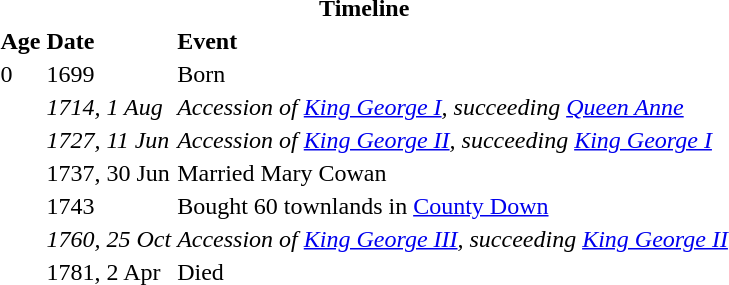<table>
<tr>
<th colspan=3>Timeline</th>
</tr>
<tr>
<th align="left">Age</th>
<th align="left">Date</th>
<th align="left">Event</th>
</tr>
<tr>
<td>0</td>
<td>1699</td>
<td>Born</td>
</tr>
<tr>
<td></td>
<td><em>1714, 1 Aug</em></td>
<td><em>Accession of <a href='#'>King George I</a>, succeeding <a href='#'>Queen Anne</a></em></td>
</tr>
<tr>
<td></td>
<td><em>1727, 11 Jun</em></td>
<td><em>Accession of <a href='#'>King George II</a>, succeeding <a href='#'>King George I</a></em></td>
</tr>
<tr>
<td></td>
<td>1737, 30 Jun</td>
<td>Married Mary Cowan</td>
</tr>
<tr>
<td></td>
<td>1743</td>
<td>Bought 60 townlands in <a href='#'>County Down</a></td>
</tr>
<tr>
<td></td>
<td><em>1760, 25 Oct</em></td>
<td><em>Accession of <a href='#'>King George III</a>, succeeding <a href='#'>King George II</a></em></td>
</tr>
<tr>
<td></td>
<td>1781, 2 Apr</td>
<td>Died</td>
</tr>
</table>
